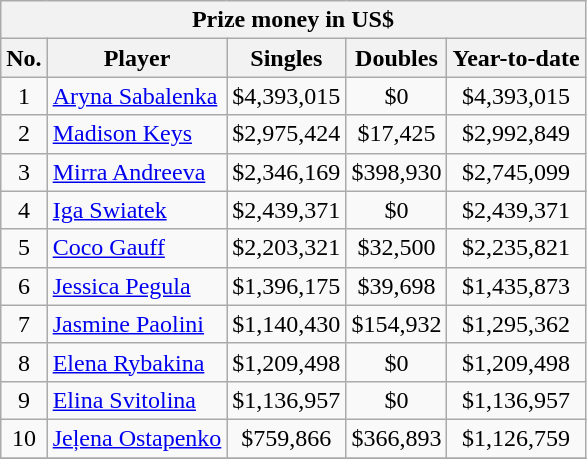<table class="wikitable sortable" style="text-align:center">
<tr>
<th colspan="5">Prize money in US$ </th>
</tr>
<tr>
<th scope="col">No.</th>
<th scope="col">Player</th>
<th scope="col">Singles</th>
<th scope="col">Doubles</th>
<th scope="col">Year-to-date</th>
</tr>
<tr>
<td>1</td>
<td style="text-align:left"> <a href='#'>Aryna Sabalenka</a></td>
<td>$4,393,015</td>
<td>$0</td>
<td>$4,393,015</td>
</tr>
<tr>
<td>2</td>
<td style="text-align:left"> <a href='#'>Madison Keys</a></td>
<td>$2,975,424</td>
<td>$17,425</td>
<td>$2,992,849</td>
</tr>
<tr>
<td>3</td>
<td style="text-align:left"> <a href='#'>Mirra Andreeva</a></td>
<td>$2,346,169</td>
<td>$398,930</td>
<td>$2,745,099</td>
</tr>
<tr>
<td>4</td>
<td style="text-align:left"> <a href='#'>Iga Swiatek</a></td>
<td>$2,439,371</td>
<td>$0</td>
<td>$2,439,371</td>
</tr>
<tr>
<td>5</td>
<td style="text-align:left"> <a href='#'>Coco Gauff</a></td>
<td>$2,203,321</td>
<td>$32,500</td>
<td>$2,235,821</td>
</tr>
<tr>
<td>6</td>
<td style="text-align:left"> <a href='#'>Jessica Pegula</a></td>
<td>$1,396,175</td>
<td>$39,698</td>
<td>$1,435,873</td>
</tr>
<tr>
<td>7</td>
<td style="text-align:left"> <a href='#'>Jasmine Paolini</a></td>
<td>$1,140,430</td>
<td>$154,932</td>
<td>$1,295,362</td>
</tr>
<tr>
<td>8</td>
<td style="text-align:left"> <a href='#'>Elena Rybakina</a></td>
<td>$1,209,498</td>
<td>$0</td>
<td>$1,209,498</td>
</tr>
<tr>
<td>9</td>
<td style="text-align:left"> <a href='#'>Elina Svitolina</a></td>
<td>$1,136,957</td>
<td>$0</td>
<td>$1,136,957</td>
</tr>
<tr>
<td>10</td>
<td style="text-align:left"> <a href='#'>Jeļena Ostapenko</a></td>
<td>$759,866</td>
<td>$366,893</td>
<td>$1,126,759</td>
</tr>
<tr>
</tr>
</table>
